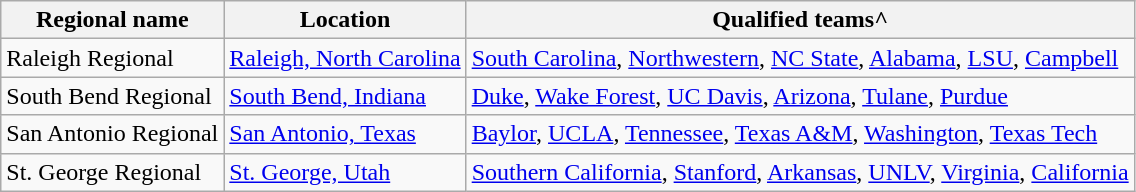<table class="wikitable">
<tr>
<th>Regional name</th>
<th>Location</th>
<th>Qualified teams^</th>
</tr>
<tr>
<td>Raleigh Regional</td>
<td><a href='#'>Raleigh, North Carolina</a></td>
<td><a href='#'>South Carolina</a>, <a href='#'>Northwestern</a>, <a href='#'>NC State</a>, <a href='#'>Alabama</a>, <a href='#'>LSU</a>, <a href='#'>Campbell</a></td>
</tr>
<tr>
<td>South Bend Regional</td>
<td><a href='#'>South Bend, Indiana</a></td>
<td><a href='#'>Duke</a>, <a href='#'>Wake Forest</a>, <a href='#'>UC Davis</a>, <a href='#'>Arizona</a>, <a href='#'>Tulane</a>, <a href='#'>Purdue</a></td>
</tr>
<tr>
<td>San Antonio Regional</td>
<td><a href='#'>San Antonio, Texas</a></td>
<td><a href='#'>Baylor</a>, <a href='#'>UCLA</a>, <a href='#'>Tennessee</a>, <a href='#'>Texas A&M</a>, <a href='#'>Washington</a>, <a href='#'>Texas Tech</a></td>
</tr>
<tr>
<td>St. George Regional</td>
<td><a href='#'>St. George, Utah</a></td>
<td><a href='#'>Southern California</a>, <a href='#'>Stanford</a>, <a href='#'>Arkansas</a>, <a href='#'>UNLV</a>, <a href='#'>Virginia</a>, <a href='#'>California</a></td>
</tr>
</table>
